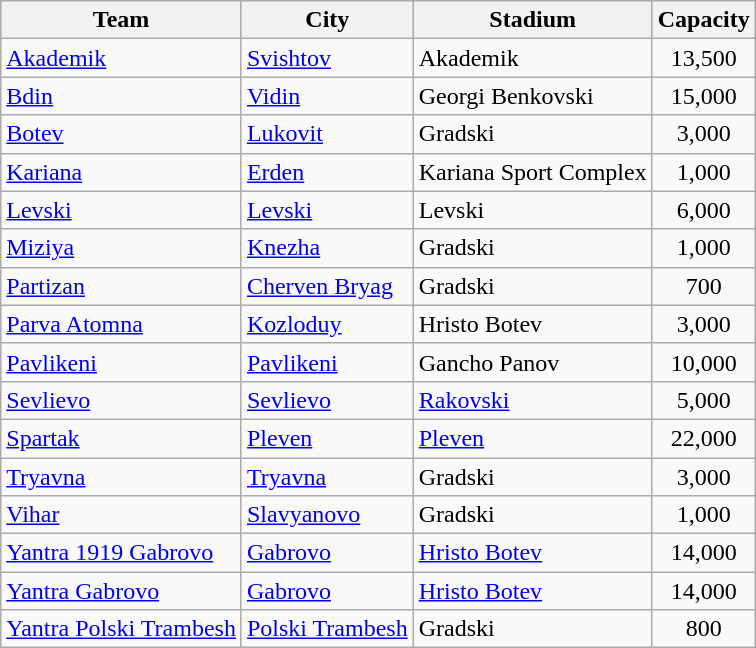<table class="wikitable sortable">
<tr>
<th>Team</th>
<th>City</th>
<th>Stadium</th>
<th>Capacity</th>
</tr>
<tr>
<td><a href='#'>Akademik</a></td>
<td><a href='#'>Svishtov</a></td>
<td>Akademik</td>
<td align="center">13,500</td>
</tr>
<tr>
<td><a href='#'>Bdin</a></td>
<td><a href='#'>Vidin</a></td>
<td>Georgi Benkovski</td>
<td align=center>15,000</td>
</tr>
<tr>
<td><a href='#'>Botev</a></td>
<td><a href='#'>Lukovit</a></td>
<td>Gradski</td>
<td align=center>3,000</td>
</tr>
<tr>
<td><a href='#'>Kariana</a></td>
<td><a href='#'>Erden</a></td>
<td>Kariana Sport Complex</td>
<td align=center>1,000</td>
</tr>
<tr>
<td><a href='#'>Levski</a></td>
<td><a href='#'>Levski</a></td>
<td>Levski</td>
<td align=center>6,000</td>
</tr>
<tr>
<td><a href='#'>Miziya</a></td>
<td><a href='#'>Knezha</a></td>
<td>Gradski</td>
<td align=center>1,000</td>
</tr>
<tr>
<td><a href='#'>Partizan</a></td>
<td><a href='#'>Cherven Bryag</a></td>
<td>Gradski</td>
<td align="center">700</td>
</tr>
<tr>
<td><a href='#'>Parva Atomna</a></td>
<td><a href='#'>Kozloduy</a></td>
<td>Hristo Botev</td>
<td align=center>3,000</td>
</tr>
<tr>
<td><a href='#'>Pavlikeni</a></td>
<td><a href='#'>Pavlikeni</a></td>
<td>Gancho Panov</td>
<td align=center>10,000</td>
</tr>
<tr>
<td><a href='#'>Sevlievo</a></td>
<td><a href='#'>Sevlievo</a></td>
<td><a href='#'>Rakovski</a></td>
<td align=center>5,000</td>
</tr>
<tr>
<td><a href='#'>Spartak</a></td>
<td><a href='#'>Pleven</a></td>
<td><a href='#'>Pleven</a></td>
<td align=center>22,000</td>
</tr>
<tr>
<td><a href='#'>Tryavna</a></td>
<td><a href='#'>Tryavna</a></td>
<td>Gradski</td>
<td align="center">3,000</td>
</tr>
<tr>
<td><a href='#'>Vihar</a></td>
<td><a href='#'>Slavyanovo</a></td>
<td>Gradski</td>
<td align=center>1,000</td>
</tr>
<tr>
<td><a href='#'>Yantra 1919 Gabrovo</a></td>
<td><a href='#'>Gabrovo</a></td>
<td><a href='#'>Hristo Botev</a></td>
<td align="center">14,000</td>
</tr>
<tr>
<td><a href='#'>Yantra Gabrovo</a></td>
<td><a href='#'>Gabrovo</a></td>
<td><a href='#'>Hristo Botev</a></td>
<td align="center">14,000</td>
</tr>
<tr>
<td><a href='#'>Yantra Polski Trambesh</a></td>
<td><a href='#'>Polski Trambesh</a></td>
<td>Gradski</td>
<td align=center>800</td>
</tr>
</table>
